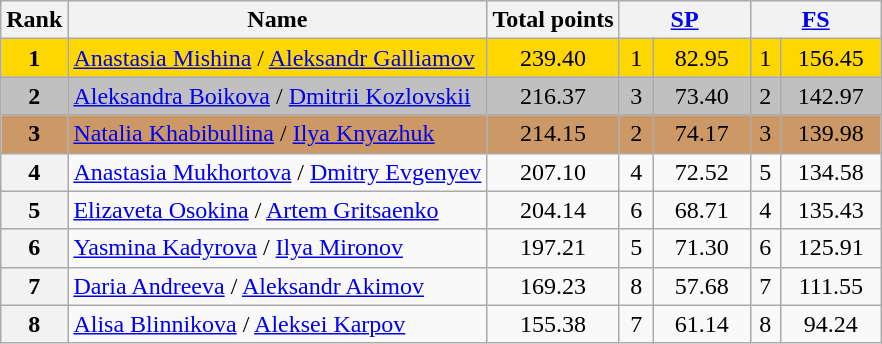<table class="wikitable sortable">
<tr>
<th>Rank</th>
<th>Name</th>
<th>Total points</th>
<th colspan="2" width="80px"><a href='#'>SP</a></th>
<th colspan="2" width="80px"><a href='#'>FS</a></th>
</tr>
<tr bgcolor="gold">
<td align="center"><strong>1</strong></td>
<td><a href='#'>Anastasia Mishina</a> / <a href='#'>Aleksandr Galliamov</a></td>
<td align="center">239.40</td>
<td align="center">1</td>
<td align="center">82.95</td>
<td align="center">1</td>
<td align="center">156.45</td>
</tr>
<tr bgcolor="silver">
<td align="center"><strong>2</strong></td>
<td><a href='#'>Aleksandra Boikova</a> / <a href='#'>Dmitrii Kozlovskii</a></td>
<td align="center">216.37</td>
<td align="center">3</td>
<td align="center">73.40</td>
<td align="center">2</td>
<td align="center">142.97</td>
</tr>
<tr bgcolor="cc9966">
<td align="center"><strong>3</strong></td>
<td><a href='#'>Natalia Khabibullina</a> / <a href='#'>Ilya Knyazhuk</a></td>
<td align="center">214.15</td>
<td align="center">2</td>
<td align="center">74.17</td>
<td align="center">3</td>
<td align="center">139.98</td>
</tr>
<tr>
<th>4</th>
<td><a href='#'>Anastasia Mukhortova</a> / <a href='#'>Dmitry Evgenyev</a></td>
<td align="center">207.10</td>
<td align="center">4</td>
<td align="center">72.52</td>
<td align="center">5</td>
<td align="center">134.58</td>
</tr>
<tr>
<th>5</th>
<td><a href='#'>Elizaveta Osokina</a> / <a href='#'>Artem Gritsaenko</a></td>
<td align="center">204.14</td>
<td align="center">6</td>
<td align="center">68.71</td>
<td align="center">4</td>
<td align="center">135.43</td>
</tr>
<tr>
<th>6</th>
<td><a href='#'>Yasmina Kadyrova</a> / <a href='#'>Ilya Mironov</a></td>
<td align="center">197.21</td>
<td align="center">5</td>
<td align="center">71.30</td>
<td align="center">6</td>
<td align="center">125.91</td>
</tr>
<tr>
<th>7</th>
<td><a href='#'>Daria Andreeva</a> / <a href='#'>Aleksandr Akimov</a></td>
<td align="center">169.23</td>
<td align="center">8</td>
<td align="center">57.68</td>
<td align="center">7</td>
<td align="center">111.55</td>
</tr>
<tr>
<th>8</th>
<td><a href='#'>Alisa Blinnikova</a> / <a href='#'>Aleksei Karpov</a></td>
<td align="center">155.38</td>
<td align="center">7</td>
<td align="center">61.14</td>
<td align="center">8</td>
<td align="center">94.24</td>
</tr>
</table>
